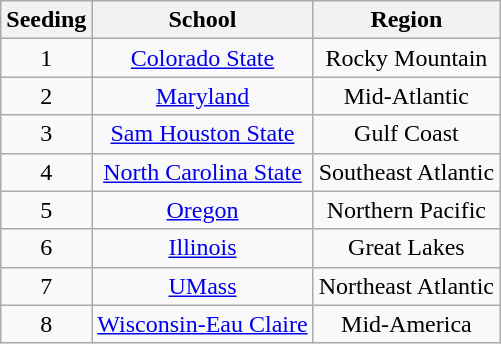<table class="wikitable">
<tr align="Center">
<th>Seeding</th>
<th>School</th>
<th>Region</th>
</tr>
<tr align="Center">
<td>1</td>
<td><a href='#'>Colorado State</a></td>
<td>Rocky Mountain</td>
</tr>
<tr align="Center">
<td>2</td>
<td><a href='#'>Maryland</a></td>
<td>Mid-Atlantic</td>
</tr>
<tr align="Center">
<td>3</td>
<td><a href='#'>Sam Houston State</a></td>
<td>Gulf Coast</td>
</tr>
<tr align="Center">
<td>4</td>
<td><a href='#'>North Carolina State</a></td>
<td>Southeast Atlantic</td>
</tr>
<tr align="Center">
<td>5</td>
<td><a href='#'>Oregon</a></td>
<td>Northern Pacific</td>
</tr>
<tr align="Center">
<td>6</td>
<td><a href='#'>Illinois</a></td>
<td>Great Lakes</td>
</tr>
<tr align="Center">
<td>7</td>
<td><a href='#'>UMass</a></td>
<td>Northeast Atlantic</td>
</tr>
<tr align="Center">
<td>8</td>
<td><a href='#'>Wisconsin-Eau Claire</a></td>
<td>Mid-America</td>
</tr>
</table>
